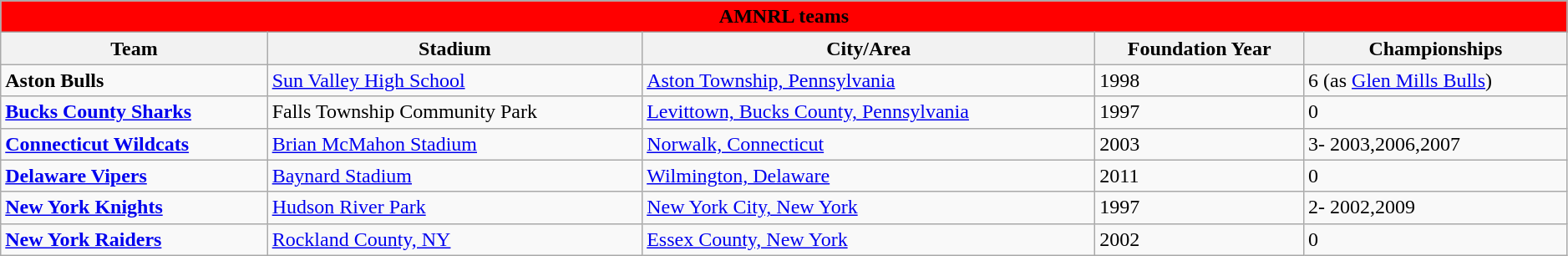<table class="wikitable" style="width: 99%">
<tr>
</tr>
<tr>
<td bgcolor="#FF0000" align="center" colspan="5"><strong><span>AMNRL teams</span></strong></td>
</tr>
<tr>
<th>Team</th>
<th>Stadium</th>
<th>City/Area</th>
<th>Foundation Year</th>
<th>Championships</th>
</tr>
<tr>
<td><strong>Aston Bulls</strong></td>
<td><a href='#'>Sun Valley High School</a></td>
<td><a href='#'>Aston Township, Pennsylvania</a></td>
<td>1998</td>
<td>6 (as <a href='#'>Glen Mills Bulls</a>)</td>
</tr>
<tr>
<td><strong><a href='#'>Bucks County Sharks</a></strong></td>
<td>Falls Township Community Park</td>
<td><a href='#'>Levittown, Bucks County, Pennsylvania</a></td>
<td>1997</td>
<td>0</td>
</tr>
<tr>
<td><strong><a href='#'>Connecticut Wildcats</a></strong></td>
<td><a href='#'>Brian McMahon Stadium</a></td>
<td><a href='#'>Norwalk, Connecticut</a></td>
<td>2003</td>
<td>3- 2003,2006,2007</td>
</tr>
<tr>
<td><strong><a href='#'>Delaware Vipers</a></strong></td>
<td><a href='#'>Baynard Stadium</a></td>
<td><a href='#'>Wilmington, Delaware</a></td>
<td>2011</td>
<td>0</td>
</tr>
<tr>
<td><strong><a href='#'>New York Knights</a></strong></td>
<td><a href='#'>Hudson River Park</a></td>
<td><a href='#'>New York City, New York</a></td>
<td>1997</td>
<td>2- 2002,2009</td>
</tr>
<tr>
<td><strong><a href='#'>New York Raiders</a></strong></td>
<td><a href='#'>Rockland County, NY</a></td>
<td><a href='#'>Essex County, New York</a></td>
<td>2002</td>
<td>0</td>
</tr>
</table>
